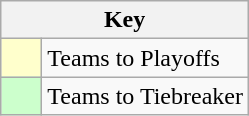<table class="wikitable" style="text-align: center;">
<tr>
<th colspan=2>Key</th>
</tr>
<tr>
<td style="background:#ffffcc; width:20px;"></td>
<td align=left>Teams to Playoffs</td>
</tr>
<tr>
<td style="background:#ccffcc; width:20px;"></td>
<td align=left>Teams to Tiebreaker</td>
</tr>
</table>
